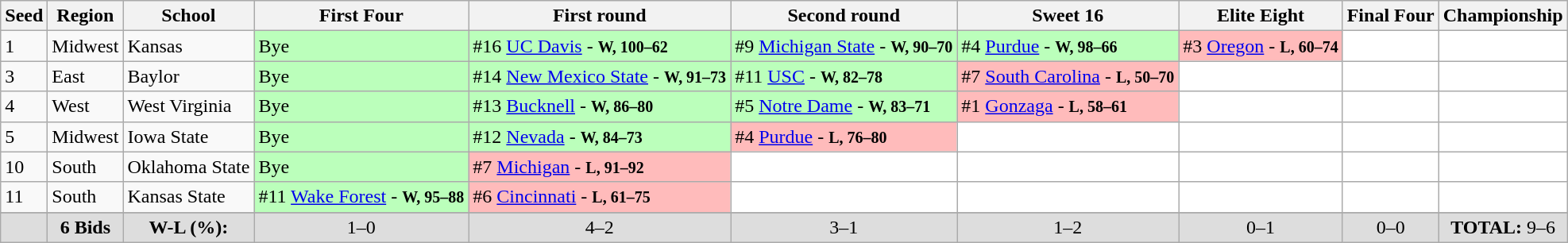<table class="sortable wikitable" style="white-space:nowrap; ">
<tr>
<th>Seed</th>
<th>Region</th>
<th>School</th>
<th>First Four</th>
<th>First round</th>
<th>Second round</th>
<th>Sweet 16</th>
<th>Elite Eight</th>
<th>Final Four</th>
<th>Championship</th>
</tr>
<tr>
<td>1</td>
<td>Midwest</td>
<td>Kansas</td>
<td style="background:#bfb;">Bye</td>
<td style="background:#bfb;">#16 <a href='#'>UC Davis</a> - <small><strong>W, 100–62</strong></small></td>
<td style="background:#bfb;">#9 <a href='#'>Michigan State</a> - <small><strong>W, 90–70</strong></small></td>
<td style="background:#bfb;">#4 <a href='#'>Purdue</a> - <small><strong>W, 98–66</strong></small></td>
<td style="background:#fbb;">#3 <a href='#'>Oregon</a> - <small><strong>L, 60–74</strong></small></td>
<td style="background:#fff;"></td>
<td style="background:#fff;"></td>
</tr>
<tr>
<td>3</td>
<td>East</td>
<td>Baylor</td>
<td style="background:#bfb;">Bye</td>
<td style="background:#bfb;">#14 <a href='#'>New Mexico State</a> - <small><strong>W, 91–73</strong></small></td>
<td style="background:#bfb;">#11 <a href='#'>USC</a> - <small><strong>W, 82–78</strong></small></td>
<td style="background:#fbb;">#7 <a href='#'>South Carolina</a> - <small><strong>L, 50–70</strong></small></td>
<td style="background:#fff;"></td>
<td style="background:#fff;"></td>
<td style="background:#fff;"></td>
</tr>
<tr>
<td>4</td>
<td>West</td>
<td>West Virginia</td>
<td style="background:#bfb;">Bye</td>
<td style="background:#bfb;">#13 <a href='#'>Bucknell</a> - <small><strong>W, 86–80</strong></small></td>
<td style="background:#bfb;">#5 <a href='#'>Notre Dame</a> - <small><strong>W, 83–71</strong></small></td>
<td style="background:#fbb;">#1 <a href='#'>Gonzaga</a> - <small><strong>L, 58–61</strong></small></td>
<td style="background:#fff;"></td>
<td style="background:#fff;"></td>
<td style="background:#fff;"></td>
</tr>
<tr>
<td>5</td>
<td>Midwest</td>
<td>Iowa State</td>
<td style="background:#bfb;">Bye</td>
<td style="background:#bfb;">#12 <a href='#'>Nevada</a> - <small><strong>W, 84–73</strong></small></td>
<td style="background:#fbb;">#4 <a href='#'>Purdue</a> - <small><strong>L, 76–80</strong></small></td>
<td style="background:#fff;"></td>
<td style="background:#fff;"></td>
<td style="background:#fff;"></td>
<td style="background:#fff;"></td>
</tr>
<tr>
<td>10</td>
<td>South</td>
<td>Oklahoma State</td>
<td style="background:#bfb;">Bye</td>
<td style="background:#fbb;">#7 <a href='#'>Michigan</a> - <small><strong>L, 91–92</strong></small></td>
<td style="background:#fff;"></td>
<td style="background:#fff;"></td>
<td style="background:#fff;"></td>
<td style="background:#fff;"></td>
<td style="background:#fff;"></td>
</tr>
<tr>
<td>11</td>
<td>South</td>
<td>Kansas State</td>
<td style="background:#bfb;">#11 <a href='#'>Wake Forest</a> - <small><strong>W, 95–88</strong></small></td>
<td style="background:#fbb;">#6 <a href='#'>Cincinnati</a> - <small><strong>L, 61–75</strong></small></td>
<td style="background:#fff;"></td>
<td style="background:#fff;"></td>
<td style="background:#fff;"></td>
<td style="background:#fff;"></td>
<td style="background:#fff;"></td>
</tr>
<tr>
</tr>
<tr class="sortbottom"  style="text-align:center; background:#ddd;">
<td></td>
<td><strong>6 Bids</strong></td>
<td><strong>W-L (%):</strong></td>
<td>1–0 </td>
<td>4–2 </td>
<td>3–1 </td>
<td>1–2 </td>
<td>0–1 </td>
<td>0–0 </td>
<td><strong>TOTAL:</strong> 9–6 </td>
</tr>
</table>
